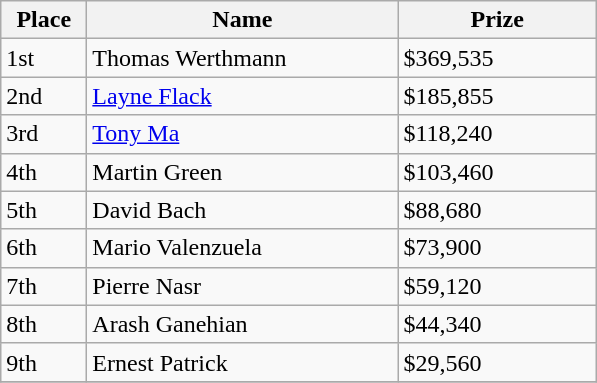<table class="wikitable">
<tr>
<th width="50">Place</th>
<th width="200">Name</th>
<th width="125">Prize</th>
</tr>
<tr>
<td>1st</td>
<td>Thomas Werthmann</td>
<td>$369,535</td>
</tr>
<tr>
<td>2nd</td>
<td><a href='#'>Layne Flack</a></td>
<td>$185,855</td>
</tr>
<tr>
<td>3rd</td>
<td><a href='#'>Tony Ma</a></td>
<td>$118,240</td>
</tr>
<tr>
<td>4th</td>
<td>Martin Green</td>
<td>$103,460</td>
</tr>
<tr>
<td>5th</td>
<td>David Bach</td>
<td>$88,680</td>
</tr>
<tr>
<td>6th</td>
<td>Mario Valenzuela</td>
<td>$73,900</td>
</tr>
<tr>
<td>7th</td>
<td>Pierre Nasr</td>
<td>$59,120</td>
</tr>
<tr>
<td>8th</td>
<td>Arash Ganehian</td>
<td>$44,340</td>
</tr>
<tr>
<td>9th</td>
<td>Ernest Patrick</td>
<td>$29,560</td>
</tr>
<tr>
</tr>
</table>
